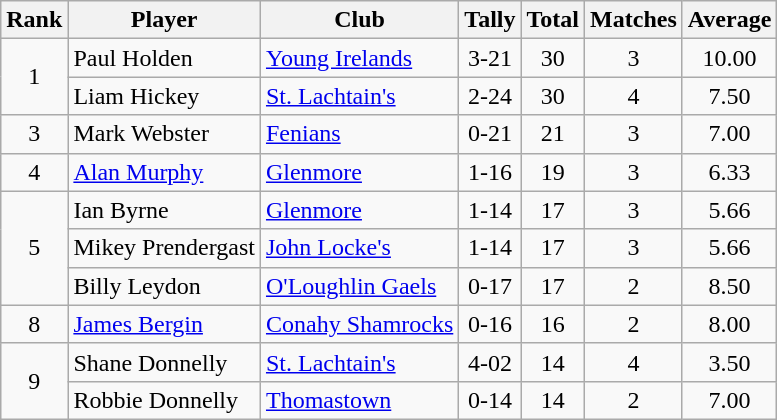<table class="wikitable">
<tr>
<th>Rank</th>
<th>Player</th>
<th>Club</th>
<th>Tally</th>
<th>Total</th>
<th>Matches</th>
<th>Average</th>
</tr>
<tr>
<td rowspan=2 align=center>1</td>
<td>Paul Holden</td>
<td><a href='#'>Young Irelands</a></td>
<td align=center>3-21</td>
<td align=center>30</td>
<td align=center>3</td>
<td align=center>10.00</td>
</tr>
<tr>
<td>Liam Hickey</td>
<td><a href='#'>St. Lachtain's</a></td>
<td align=center>2-24</td>
<td align=center>30</td>
<td align=center>4</td>
<td align=center>7.50</td>
</tr>
<tr>
<td rowspan=1 align=center>3</td>
<td>Mark Webster</td>
<td><a href='#'>Fenians</a></td>
<td align=center>0-21</td>
<td align=center>21</td>
<td align=center>3</td>
<td align=center>7.00</td>
</tr>
<tr>
<td rowspan=1 align=center>4</td>
<td><a href='#'>Alan Murphy</a></td>
<td><a href='#'>Glenmore</a></td>
<td align=center>1-16</td>
<td align=center>19</td>
<td align=center>3</td>
<td align=center>6.33</td>
</tr>
<tr>
<td rowspan=3 align=center>5</td>
<td>Ian Byrne</td>
<td><a href='#'>Glenmore</a></td>
<td align=center>1-14</td>
<td align=center>17</td>
<td align=center>3</td>
<td align=center>5.66</td>
</tr>
<tr>
<td>Mikey Prendergast</td>
<td><a href='#'>John Locke's</a></td>
<td align=center>1-14</td>
<td align=center>17</td>
<td align=center>3</td>
<td align=center>5.66</td>
</tr>
<tr>
<td>Billy Leydon</td>
<td><a href='#'>O'Loughlin Gaels</a></td>
<td align=center>0-17</td>
<td align=center>17</td>
<td align=center>2</td>
<td align=center>8.50</td>
</tr>
<tr>
<td rowspan=1 align=center>8</td>
<td><a href='#'>James Bergin</a></td>
<td><a href='#'>Conahy Shamrocks</a></td>
<td align=center>0-16</td>
<td align=center>16</td>
<td align=center>2</td>
<td align=center>8.00</td>
</tr>
<tr>
<td rowspan=2 align=center>9</td>
<td>Shane Donnelly</td>
<td><a href='#'>St. Lachtain's</a></td>
<td align=center>4-02</td>
<td align=center>14</td>
<td align=center>4</td>
<td align=center>3.50</td>
</tr>
<tr>
<td>Robbie Donnelly</td>
<td><a href='#'>Thomastown</a></td>
<td align=center>0-14</td>
<td align=center>14</td>
<td align=center>2</td>
<td align=center>7.00</td>
</tr>
</table>
